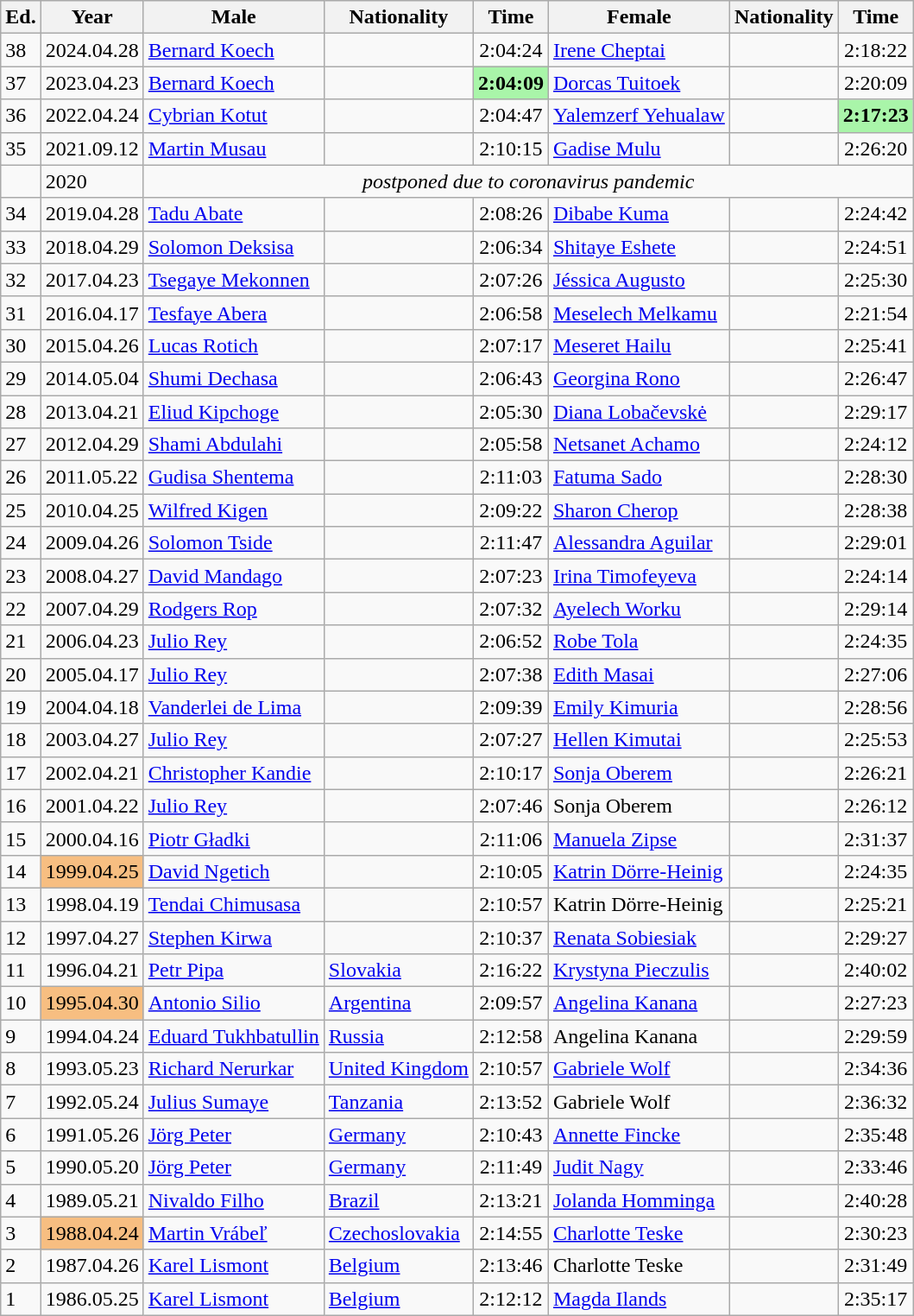<table class="wikitable sortable">
<tr>
<th class="unsortable">Ed.</th>
<th>Year</th>
<th>Male</th>
<th>Nationality</th>
<th>Time</th>
<th>Female</th>
<th>Nationality</th>
<th>Time</th>
</tr>
<tr>
<td>38</td>
<td>2024.04.28</td>
<td><a href='#'>Bernard Koech</a></td>
<td></td>
<td align=center>2:04:24</td>
<td><a href='#'>Irene Cheptai</a></td>
<td></td>
<td align=center>2:18:22</td>
</tr>
<tr>
<td>37</td>
<td>2023.04.23</td>
<td><a href='#'>Bernard Koech</a></td>
<td></td>
<td align=center bgcolor=#A9F5A9><strong>2:04:09</strong></td>
<td><a href='#'>Dorcas Tuitoek</a></td>
<td></td>
<td align=center>2:20:09</td>
</tr>
<tr>
<td>36</td>
<td>2022.04.24</td>
<td><a href='#'>Cybrian Kotut</a></td>
<td></td>
<td align=center>2:04:47</td>
<td><a href='#'>Yalemzerf Yehualaw</a></td>
<td></td>
<td align=center bgcolor=#A9F5A9><strong>2:17:23</strong></td>
</tr>
<tr>
<td>35</td>
<td>2021.09.12</td>
<td><a href='#'>Martin Musau</a></td>
<td></td>
<td align=center>2:10:15</td>
<td><a href='#'>Gadise Mulu</a></td>
<td></td>
<td align=center>2:26:20</td>
</tr>
<tr>
<td></td>
<td>2020</td>
<td colspan="6" align="center" data-sort-value=""><em>postponed due to coronavirus pandemic</em></td>
</tr>
<tr>
<td>34</td>
<td>2019.04.28</td>
<td><a href='#'>Tadu Abate</a></td>
<td></td>
<td align=center>2:08:26</td>
<td><a href='#'>Dibabe Kuma</a></td>
<td></td>
<td align=center>2:24:42</td>
</tr>
<tr>
<td>33</td>
<td>2018.04.29</td>
<td><a href='#'>Solomon Deksisa</a></td>
<td></td>
<td align=center>2:06:34</td>
<td><a href='#'>Shitaye Eshete</a></td>
<td></td>
<td align=center>2:24:51</td>
</tr>
<tr>
<td>32</td>
<td>2017.04.23</td>
<td><a href='#'>Tsegaye Mekonnen</a></td>
<td></td>
<td align=center>2:07:26</td>
<td><a href='#'>Jéssica Augusto</a></td>
<td></td>
<td align=center>2:25:30</td>
</tr>
<tr>
<td>31</td>
<td>2016.04.17</td>
<td><a href='#'>Tesfaye Abera</a></td>
<td></td>
<td align=center>2:06:58</td>
<td><a href='#'>Meselech Melkamu</a></td>
<td></td>
<td align="center">2:21:54</td>
</tr>
<tr>
<td>30</td>
<td>2015.04.26</td>
<td><a href='#'>Lucas Rotich</a></td>
<td></td>
<td align=center>2:07:17</td>
<td><a href='#'>Meseret Hailu</a></td>
<td></td>
<td align=center>2:25:41</td>
</tr>
<tr>
<td>29</td>
<td>2014.05.04</td>
<td><a href='#'>Shumi Dechasa</a></td>
<td></td>
<td align=center>2:06:43</td>
<td><a href='#'>Georgina Rono</a></td>
<td></td>
<td align=center>2:26:47</td>
</tr>
<tr>
<td>28</td>
<td>2013.04.21</td>
<td><a href='#'>Eliud Kipchoge</a></td>
<td></td>
<td align=center>2:05:30</td>
<td><a href='#'>Diana Lobačevskė</a></td>
<td></td>
<td align=center>2:29:17</td>
</tr>
<tr>
<td>27</td>
<td>2012.04.29</td>
<td><a href='#'>Shami Abdulahi</a></td>
<td></td>
<td align=center>2:05:58</td>
<td><a href='#'>Netsanet Achamo</a></td>
<td></td>
<td align="center">2:24:12</td>
</tr>
<tr>
<td>26</td>
<td>2011.05.22</td>
<td><a href='#'>Gudisa Shentema</a></td>
<td></td>
<td align=center>2:11:03</td>
<td><a href='#'>Fatuma Sado</a></td>
<td></td>
<td align=center>2:28:30</td>
</tr>
<tr>
<td>25</td>
<td>2010.04.25</td>
<td><a href='#'>Wilfred Kigen</a></td>
<td></td>
<td align=center>2:09:22</td>
<td><a href='#'>Sharon Cherop</a></td>
<td></td>
<td align=center>2:28:38</td>
</tr>
<tr>
<td>24</td>
<td>2009.04.26</td>
<td><a href='#'>Solomon Tside</a></td>
<td></td>
<td align="center">2:11:47</td>
<td><a href='#'>Alessandra Aguilar</a></td>
<td></td>
<td align="center">2:29:01</td>
</tr>
<tr>
<td>23</td>
<td>2008.04.27</td>
<td><a href='#'>David Mandago</a></td>
<td></td>
<td align="center">2:07:23</td>
<td><a href='#'>Irina Timofeyeva</a></td>
<td></td>
<td align="center">2:24:14</td>
</tr>
<tr>
<td>22</td>
<td>2007.04.29</td>
<td><a href='#'>Rodgers Rop</a></td>
<td></td>
<td align="center">2:07:32</td>
<td><a href='#'>Ayelech Worku</a></td>
<td></td>
<td align="center">2:29:14</td>
</tr>
<tr>
<td>21</td>
<td>2006.04.23</td>
<td><a href='#'>Julio Rey</a></td>
<td></td>
<td align="center">2:06:52</td>
<td><a href='#'>Robe Tola</a></td>
<td></td>
<td align="center">2:24:35</td>
</tr>
<tr>
<td>20</td>
<td>2005.04.17</td>
<td><a href='#'>Julio Rey</a></td>
<td></td>
<td align="center">2:07:38</td>
<td><a href='#'>Edith Masai</a></td>
<td></td>
<td align="center">2:27:06</td>
</tr>
<tr>
<td>19</td>
<td>2004.04.18</td>
<td><a href='#'>Vanderlei de Lima</a></td>
<td></td>
<td align="center">2:09:39</td>
<td><a href='#'>Emily Kimuria</a></td>
<td></td>
<td align="center">2:28:56</td>
</tr>
<tr>
<td>18</td>
<td>2003.04.27</td>
<td><a href='#'>Julio Rey</a></td>
<td></td>
<td align="center">2:07:27</td>
<td><a href='#'>Hellen Kimutai</a></td>
<td></td>
<td align="center">2:25:53</td>
</tr>
<tr>
<td>17</td>
<td>2002.04.21</td>
<td><a href='#'>Christopher Kandie</a></td>
<td></td>
<td align="center">2:10:17</td>
<td><a href='#'>Sonja Oberem</a></td>
<td></td>
<td align="center">2:26:21</td>
</tr>
<tr>
<td>16</td>
<td>2001.04.22</td>
<td><a href='#'>Julio Rey</a></td>
<td></td>
<td align="center">2:07:46</td>
<td>Sonja Oberem</td>
<td></td>
<td align="center">2:26:12</td>
</tr>
<tr>
<td>15</td>
<td>2000.04.16</td>
<td><a href='#'>Piotr Gładki</a></td>
<td></td>
<td align="center">2:11:06</td>
<td><a href='#'>Manuela Zipse</a></td>
<td></td>
<td align="center">2:31:37</td>
</tr>
<tr>
<td>14</td>
<td bgcolor=#F7BE81>1999.04.25</td>
<td><a href='#'>David Ngetich</a></td>
<td></td>
<td align="center">2:10:05</td>
<td><a href='#'>Katrin Dörre-Heinig</a></td>
<td></td>
<td align="center">2:24:35</td>
</tr>
<tr>
<td>13</td>
<td>1998.04.19</td>
<td><a href='#'>Tendai Chimusasa</a></td>
<td></td>
<td align="center">2:10:57</td>
<td>Katrin Dörre-Heinig</td>
<td></td>
<td align="center">2:25:21</td>
</tr>
<tr>
<td>12</td>
<td>1997.04.27</td>
<td><a href='#'>Stephen Kirwa</a></td>
<td></td>
<td align="center">2:10:37</td>
<td><a href='#'>Renata Sobiesiak</a></td>
<td></td>
<td align="center">2:29:27</td>
</tr>
<tr>
<td>11</td>
<td>1996.04.21</td>
<td><a href='#'>Petr Pipa</a></td>
<td> <a href='#'>Slovakia</a></td>
<td align="center">2:16:22</td>
<td><a href='#'>Krystyna Pieczulis</a></td>
<td></td>
<td align="center">2:40:02</td>
</tr>
<tr>
<td>10</td>
<td bgcolor=#F7BE81>1995.04.30</td>
<td><a href='#'>Antonio Silio</a></td>
<td> <a href='#'>Argentina</a></td>
<td align="center">2:09:57</td>
<td><a href='#'>Angelina Kanana</a></td>
<td></td>
<td align="center">2:27:23</td>
</tr>
<tr>
<td>9</td>
<td>1994.04.24</td>
<td><a href='#'>Eduard Tukhbatullin</a></td>
<td> <a href='#'>Russia</a></td>
<td align="center">2:12:58</td>
<td>Angelina Kanana</td>
<td></td>
<td align="center">2:29:59</td>
</tr>
<tr>
<td>8</td>
<td>1993.05.23</td>
<td><a href='#'>Richard Nerurkar</a></td>
<td> <a href='#'>United Kingdom</a></td>
<td align="center">2:10:57</td>
<td><a href='#'>Gabriele Wolf</a></td>
<td></td>
<td align="center">2:34:36</td>
</tr>
<tr>
<td>7</td>
<td>1992.05.24</td>
<td><a href='#'>Julius Sumaye</a></td>
<td> <a href='#'>Tanzania</a></td>
<td align="center">2:13:52</td>
<td>Gabriele Wolf</td>
<td></td>
<td align="center">2:36:32</td>
</tr>
<tr>
<td>6</td>
<td>1991.05.26</td>
<td><a href='#'>Jörg Peter</a></td>
<td> <a href='#'>Germany</a></td>
<td align="center">2:10:43</td>
<td><a href='#'>Annette Fincke</a></td>
<td></td>
<td align="center">2:35:48</td>
</tr>
<tr>
<td>5</td>
<td>1990.05.20</td>
<td><a href='#'>Jörg Peter</a></td>
<td> <a href='#'>Germany</a></td>
<td align="center">2:11:49</td>
<td><a href='#'>Judit Nagy</a></td>
<td></td>
<td align="center">2:33:46</td>
</tr>
<tr>
<td>4</td>
<td>1989.05.21</td>
<td><a href='#'>Nivaldo Filho</a></td>
<td> <a href='#'>Brazil</a></td>
<td align="center">2:13:21</td>
<td><a href='#'>Jolanda Homminga</a></td>
<td></td>
<td align="center">2:40:28</td>
</tr>
<tr>
<td>3</td>
<td bgcolor=#F7BE81>1988.04.24</td>
<td><a href='#'>Martin Vrábeľ</a></td>
<td> <a href='#'>Czechoslovakia</a></td>
<td align="center">2:14:55</td>
<td><a href='#'>Charlotte Teske</a></td>
<td></td>
<td align="center">2:30:23</td>
</tr>
<tr>
<td>2</td>
<td>1987.04.26</td>
<td><a href='#'>Karel Lismont</a></td>
<td> <a href='#'>Belgium</a></td>
<td align="center">2:13:46</td>
<td>Charlotte Teske</td>
<td></td>
<td align="center">2:31:49</td>
</tr>
<tr>
<td>1</td>
<td>1986.05.25</td>
<td><a href='#'>Karel Lismont</a></td>
<td> <a href='#'>Belgium</a></td>
<td align="center">2:12:12</td>
<td><a href='#'>Magda Ilands</a></td>
<td></td>
<td align="center">2:35:17</td>
</tr>
</table>
